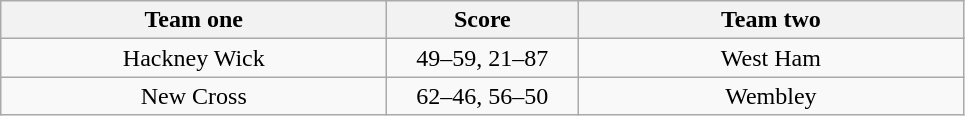<table class="wikitable" style="text-align: center">
<tr>
<th width=250>Team one</th>
<th width=120>Score</th>
<th width=250>Team two</th>
</tr>
<tr>
<td>Hackney Wick</td>
<td>49–59, 21–87</td>
<td>West Ham</td>
</tr>
<tr>
<td>New Cross</td>
<td>62–46, 56–50</td>
<td>Wembley</td>
</tr>
</table>
